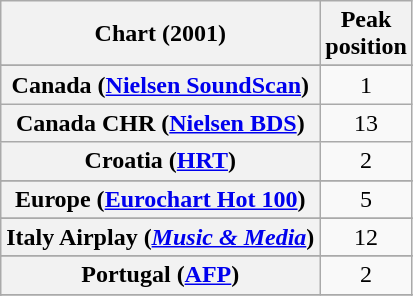<table class="wikitable sortable plainrowheaders" style="text-align:center">
<tr>
<th scope="col">Chart (2001)</th>
<th scope="col">Peak<br>position</th>
</tr>
<tr>
</tr>
<tr>
</tr>
<tr>
</tr>
<tr>
</tr>
<tr>
<th scope="row">Canada (<a href='#'>Nielsen SoundScan</a>)</th>
<td>1</td>
</tr>
<tr>
<th scope="row">Canada CHR (<a href='#'>Nielsen BDS</a>)</th>
<td align="center">13</td>
</tr>
<tr>
<th scope="row">Croatia (<a href='#'>HRT</a>)</th>
<td>2</td>
</tr>
<tr>
</tr>
<tr>
<th scope="row">Europe (<a href='#'>Eurochart Hot 100</a>)</th>
<td>5</td>
</tr>
<tr>
</tr>
<tr>
</tr>
<tr>
</tr>
<tr>
</tr>
<tr>
</tr>
<tr>
<th scope="row">Italy Airplay (<em><a href='#'>Music & Media</a></em>)</th>
<td>12</td>
</tr>
<tr>
</tr>
<tr>
</tr>
<tr>
</tr>
<tr>
</tr>
<tr>
<th scope=row>Portugal (<a href='#'>AFP</a>)</th>
<td>2</td>
</tr>
<tr>
</tr>
<tr>
</tr>
<tr>
</tr>
<tr>
</tr>
<tr>
</tr>
<tr>
</tr>
<tr>
</tr>
<tr>
</tr>
<tr>
</tr>
<tr>
</tr>
<tr>
</tr>
</table>
